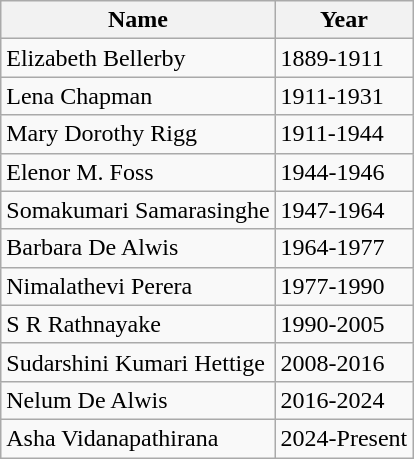<table class="wikitable" border="1">
<tr>
<th>Name</th>
<th>Year</th>
</tr>
<tr>
<td>Elizabeth Bellerby</td>
<td>1889-1911</td>
</tr>
<tr>
<td>Lena Chapman</td>
<td>1911-1931</td>
</tr>
<tr>
<td>Mary Dorothy Rigg</td>
<td>1911-1944</td>
</tr>
<tr>
<td>Elenor M. Foss</td>
<td>1944-1946</td>
</tr>
<tr>
<td>Somakumari Samarasinghe</td>
<td>1947-1964</td>
</tr>
<tr>
<td>Barbara De Alwis</td>
<td>1964-1977</td>
</tr>
<tr>
<td>Nimalathevi Perera</td>
<td>1977-1990</td>
</tr>
<tr>
<td>S R Rathnayake</td>
<td>1990-2005</td>
</tr>
<tr>
<td>Sudarshini Kumari Hettige</td>
<td>2008-2016</td>
</tr>
<tr>
<td>Nelum De Alwis</td>
<td>2016-2024</td>
</tr>
<tr>
<td>Asha Vidanapathirana</td>
<td>2024-Present</td>
</tr>
</table>
